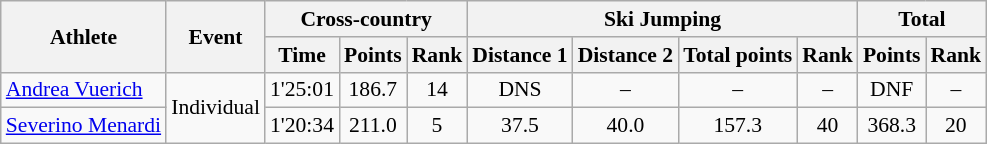<table class="wikitable" style="font-size:90%">
<tr>
<th rowspan="2">Athlete</th>
<th rowspan="2">Event</th>
<th colspan="3">Cross-country</th>
<th colspan="4">Ski Jumping</th>
<th colspan="2">Total</th>
</tr>
<tr>
<th>Time</th>
<th>Points</th>
<th>Rank</th>
<th>Distance 1</th>
<th>Distance 2</th>
<th>Total points</th>
<th>Rank</th>
<th>Points</th>
<th>Rank</th>
</tr>
<tr>
<td><a href='#'>Andrea Vuerich</a></td>
<td rowspan="2">Individual</td>
<td align="center">1'25:01</td>
<td align="center">186.7</td>
<td align="center">14</td>
<td align="center">DNS</td>
<td align="center">–</td>
<td align="center">–</td>
<td align="center">–</td>
<td align="center">DNF</td>
<td align="center">–</td>
</tr>
<tr>
<td><a href='#'>Severino Menardi</a></td>
<td align="center">1'20:34</td>
<td align="center">211.0</td>
<td align="center">5</td>
<td align="center">37.5</td>
<td align="center">40.0</td>
<td align="center">157.3</td>
<td align="center">40</td>
<td align="center">368.3</td>
<td align="center">20</td>
</tr>
</table>
